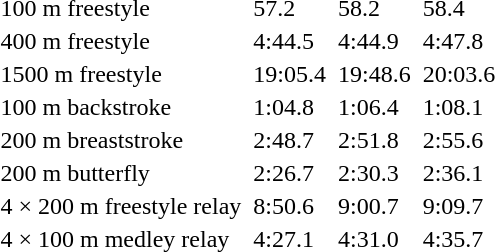<table>
<tr>
<td>100 m freestyle</td>
<td></td>
<td>57.2</td>
<td></td>
<td>58.2</td>
<td></td>
<td>58.4</td>
</tr>
<tr>
<td>400 m freestyle</td>
<td></td>
<td>4:44.5</td>
<td></td>
<td>4:44.9</td>
<td></td>
<td>4:47.8</td>
</tr>
<tr>
<td>1500 m freestyle</td>
<td></td>
<td>19:05.4</td>
<td></td>
<td>19:48.6</td>
<td></td>
<td>20:03.6</td>
</tr>
<tr>
<td>100 m backstroke</td>
<td></td>
<td>1:04.8</td>
<td></td>
<td>1:06.4</td>
<td></td>
<td>1:08.1</td>
</tr>
<tr>
<td>200 m breaststroke</td>
<td></td>
<td>2:48.7</td>
<td></td>
<td>2:51.8</td>
<td></td>
<td>2:55.6</td>
</tr>
<tr>
<td>200 m butterfly</td>
<td></td>
<td>2:26.7</td>
<td></td>
<td>2:30.3</td>
<td></td>
<td>2:36.1</td>
</tr>
<tr>
<td>4 × 200 m freestyle relay</td>
<td></td>
<td>8:50.6</td>
<td></td>
<td>9:00.7</td>
<td></td>
<td>9:09.7</td>
</tr>
<tr>
<td>4 × 100 m medley relay</td>
<td></td>
<td>4:27.1</td>
<td></td>
<td>4:31.0</td>
<td></td>
<td>4:35.7</td>
</tr>
</table>
